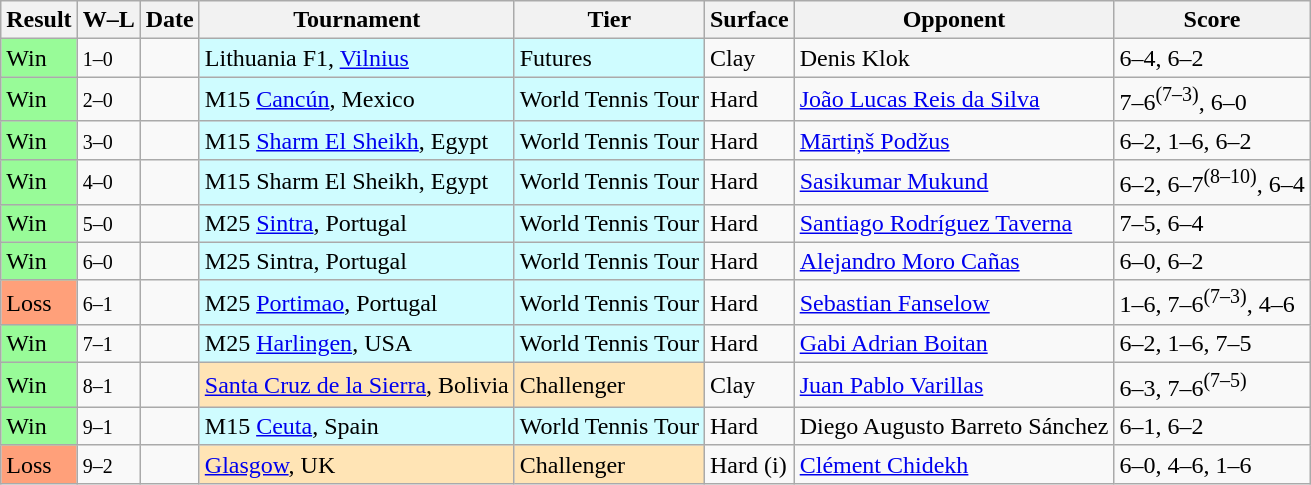<table class="sortable wikitable">
<tr>
<th>Result</th>
<th class="unsortable">W–L</th>
<th>Date</th>
<th>Tournament</th>
<th>Tier</th>
<th>Surface</th>
<th>Opponent</th>
<th class="unsortable">Score</th>
</tr>
<tr>
<td bgcolor=98FB98>Win</td>
<td><small>1–0</small></td>
<td></td>
<td style="background:#cffcff;">Lithuania F1, <a href='#'>Vilnius</a></td>
<td style="background:#cffcff;">Futures</td>
<td>Clay</td>
<td> Denis Klok</td>
<td>6–4, 6–2</td>
</tr>
<tr>
<td bgcolor=98FB98>Win</td>
<td><small>2–0</small></td>
<td></td>
<td style="background:#cffcff;">M15 <a href='#'>Cancún</a>, Mexico</td>
<td style="background:#cffcff;">World Tennis Tour</td>
<td>Hard</td>
<td> <a href='#'>João Lucas Reis da Silva</a></td>
<td>7–6<sup>(7–3)</sup>, 6–0</td>
</tr>
<tr>
<td bgcolor=98FB98>Win</td>
<td><small>3–0</small></td>
<td></td>
<td style="background:#cffcff;">M15 <a href='#'>Sharm El Sheikh</a>, Egypt</td>
<td style="background:#cffcff;">World Tennis Tour</td>
<td>Hard</td>
<td> <a href='#'>Mārtiņš Podžus</a></td>
<td>6–2, 1–6, 6–2</td>
</tr>
<tr>
<td bgcolor=98FB98>Win</td>
<td><small>4–0</small></td>
<td></td>
<td style="background:#cffcff;">M15 Sharm El Sheikh, Egypt</td>
<td style="background:#cffcff;">World Tennis Tour</td>
<td>Hard</td>
<td> <a href='#'>Sasikumar Mukund</a></td>
<td>6–2, 6–7<sup>(8–10)</sup>, 6–4</td>
</tr>
<tr>
<td bgcolor=98FB98>Win</td>
<td><small>5–0</small></td>
<td></td>
<td style="background:#cffcff;">M25 <a href='#'>Sintra</a>, Portugal</td>
<td style="background:#cffcff;">World Tennis Tour</td>
<td>Hard</td>
<td> <a href='#'>Santiago Rodríguez Taverna</a></td>
<td>7–5, 6–4</td>
</tr>
<tr>
<td bgcolor=98FB98>Win</td>
<td><small>6–0</small></td>
<td></td>
<td style="background:#cffcff;">M25 Sintra, Portugal</td>
<td style="background:#cffcff;">World Tennis Tour</td>
<td>Hard</td>
<td> <a href='#'>Alejandro Moro Cañas</a></td>
<td>6–0, 6–2</td>
</tr>
<tr>
<td bgcolor=FFA07A>Loss</td>
<td><small>6–1</small></td>
<td></td>
<td style="background:#cffcff;">M25 <a href='#'>Portimao</a>, Portugal</td>
<td style="background:#cffcff;">World Tennis Tour</td>
<td>Hard</td>
<td> <a href='#'>Sebastian Fanselow</a></td>
<td>1–6, 7–6<sup>(7–3)</sup>, 4–6</td>
</tr>
<tr>
<td bgcolor=98FB98>Win</td>
<td><small>7–1</small></td>
<td></td>
<td style="background:#cffcff;">M25 <a href='#'>Harlingen</a>, USA</td>
<td style="background:#cffcff;">World Tennis Tour</td>
<td>Hard</td>
<td> <a href='#'>Gabi Adrian Boitan</a></td>
<td>6–2, 1–6, 7–5</td>
</tr>
<tr>
<td bgcolor=98FB98>Win</td>
<td><small>8–1</small></td>
<td><a href='#'></a></td>
<td style="background:moccasin;"><a href='#'>Santa Cruz de la Sierra</a>, Bolivia</td>
<td style="background:moccasin;">Challenger</td>
<td>Clay</td>
<td> <a href='#'>Juan Pablo Varillas</a></td>
<td>6–3, 7–6<sup>(7–5)</sup></td>
</tr>
<tr>
<td bgcolor=98FB98>Win</td>
<td><small>9–1</small></td>
<td></td>
<td style="background:#cffcff;">M15 <a href='#'>Ceuta</a>, Spain</td>
<td style="background:#cffcff;">World Tennis Tour</td>
<td>Hard</td>
<td> Diego Augusto Barreto Sánchez</td>
<td>6–1, 6–2</td>
</tr>
<tr>
<td bgcolor=FFA07A>Loss</td>
<td><small>9–2</small></td>
<td><a href='#'></a></td>
<td style="background:moccasin;"><a href='#'>Glasgow</a>, UK</td>
<td style="background:moccasin;">Challenger</td>
<td>Hard (i)</td>
<td> <a href='#'>Clément Chidekh</a></td>
<td>6–0, 4–6, 1–6</td>
</tr>
</table>
